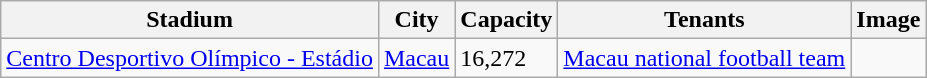<table class="wikitable sortable">
<tr>
<th>Stadium</th>
<th>City</th>
<th>Capacity</th>
<th>Tenants</th>
<th>Image</th>
</tr>
<tr>
<td><a href='#'>Centro Desportivo Olímpico - Estádio</a></td>
<td><a href='#'>Macau</a></td>
<td>16,272</td>
<td><a href='#'>Macau national football team</a></td>
<td></td>
</tr>
</table>
